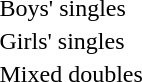<table>
<tr>
<td>Boys' singles<br></td>
<td></td>
<td></td>
<td></td>
</tr>
<tr>
<td>Girls' singles<br></td>
<td></td>
<td></td>
<td></td>
</tr>
<tr>
<td>Mixed doubles<br></td>
<td><br></td>
<td><br></td>
<td><br></td>
</tr>
</table>
